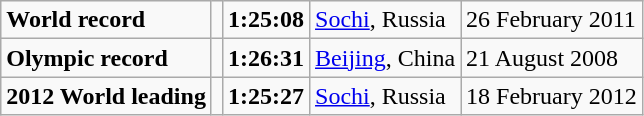<table class="wikitable">
<tr>
<td><strong>World record</strong></td>
<td></td>
<td><strong>1:25:08</strong></td>
<td><a href='#'>Sochi</a>, Russia</td>
<td>26 February 2011</td>
</tr>
<tr>
<td><strong>Olympic record</strong></td>
<td></td>
<td><strong>1:26:31</strong></td>
<td><a href='#'>Beijing</a>, China</td>
<td>21 August 2008</td>
</tr>
<tr>
<td><strong>2012 World leading</strong></td>
<td></td>
<td><strong>1:25:27</strong></td>
<td><a href='#'>Sochi</a>, Russia</td>
<td>18 February 2012</td>
</tr>
</table>
